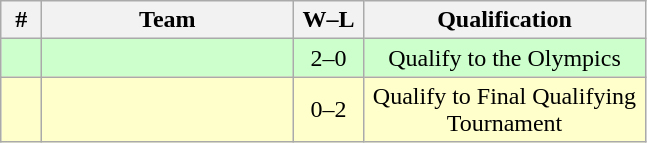<table class=wikitable style="text-align:center;">
<tr>
<th width=20px>#</th>
<th width=160px>Team</th>
<th width=40px>W–L</th>
<th width=180px>Qualification</th>
</tr>
<tr bgcolor=#CCFFCC>
<td></td>
<td align=left></td>
<td>2–0</td>
<td>Qualify to the Olympics</td>
</tr>
<tr bgcolor=#FFFFCC>
<td></td>
<td align=left></td>
<td>0–2</td>
<td>Qualify to Final Qualifying Tournament</td>
</tr>
</table>
